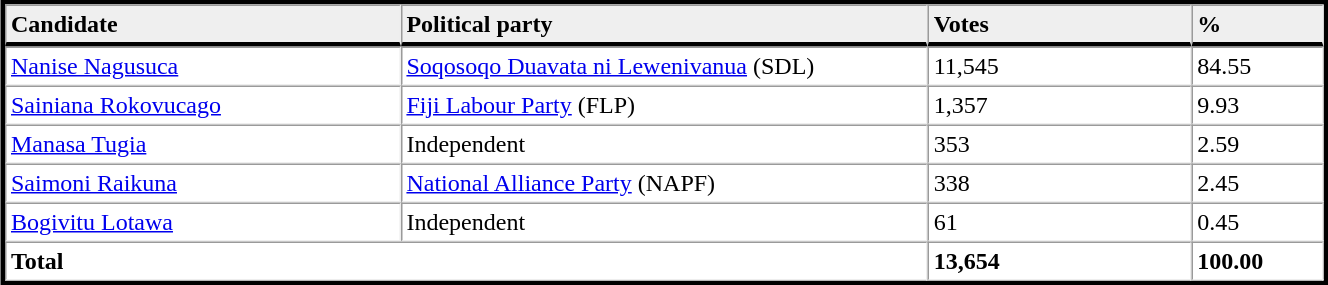<table table width="70%" border="1" align="center" cellpadding=3 cellspacing=0 style="margin:5px; border:3px solid;">
<tr>
<td td width="30%" style="border-bottom:3px solid; background:#efefef;"><strong>Candidate</strong></td>
<td td width="40%" style="border-bottom:3px solid; background:#efefef;"><strong>Political party</strong></td>
<td td width="20%" style="border-bottom:3px solid; background:#efefef;"><strong>Votes</strong></td>
<td td width="10%" style="border-bottom:3px solid; background:#efefef;"><strong>%</strong></td>
</tr>
<tr>
<td><a href='#'>Nanise Nagusuca</a></td>
<td><a href='#'>Soqosoqo Duavata ni Lewenivanua</a> (SDL)</td>
<td>11,545</td>
<td>84.55</td>
</tr>
<tr>
<td><a href='#'>Sainiana Rokovucago</a></td>
<td><a href='#'>Fiji Labour Party</a> (FLP)</td>
<td>1,357</td>
<td>9.93</td>
</tr>
<tr>
<td><a href='#'>Manasa Tugia</a></td>
<td>Independent</td>
<td>353</td>
<td>2.59</td>
</tr>
<tr>
<td><a href='#'>Saimoni Raikuna</a></td>
<td><a href='#'>National Alliance Party</a> (NAPF)</td>
<td>338</td>
<td>2.45</td>
</tr>
<tr>
<td><a href='#'>Bogivitu Lotawa</a></td>
<td>Independent</td>
<td>61</td>
<td>0.45</td>
</tr>
<tr>
<td colspan=2><strong>Total</strong></td>
<td><strong>13,654</strong></td>
<td><strong>100.00</strong></td>
</tr>
<tr>
</tr>
</table>
